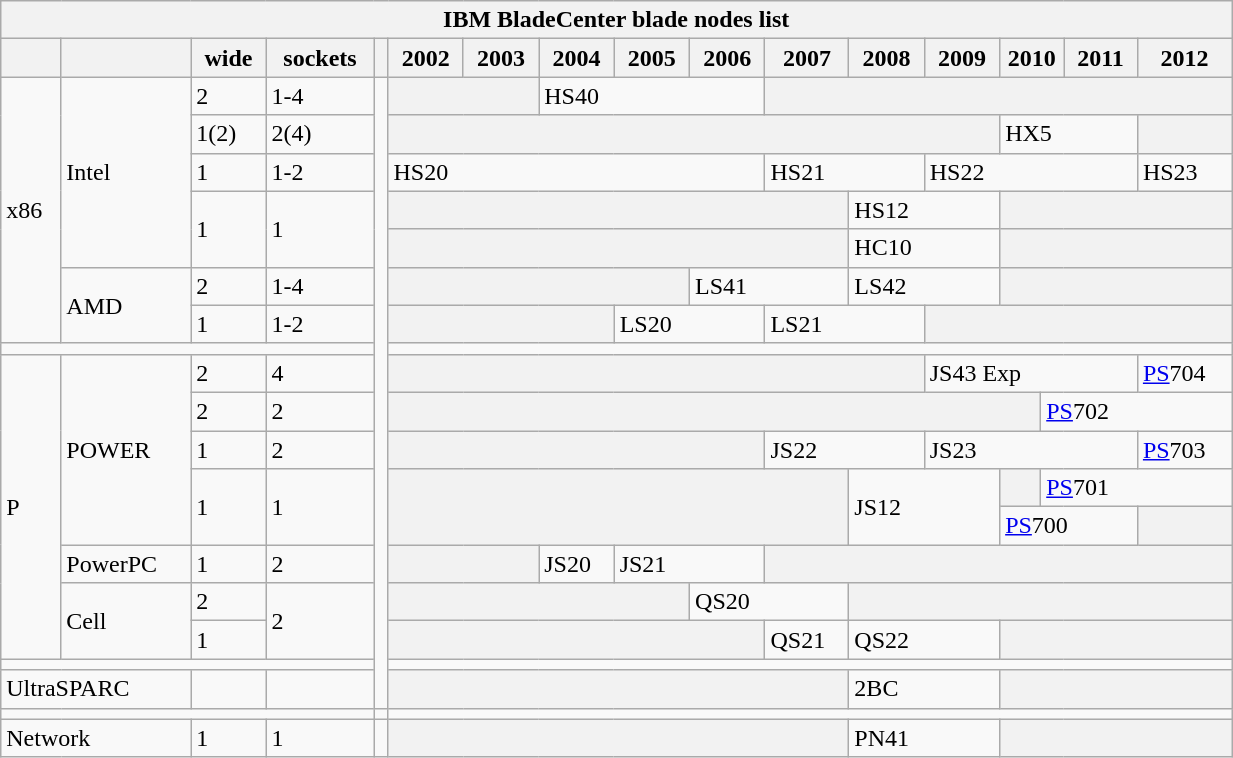<table class="wikitable mw-collapsible mw-collapsed" style = "min-width:65%;">
<tr>
<th colspan="17">IBM BladeCenter blade nodes list</th>
</tr>
<tr>
<th></th>
<th></th>
<th>wide</th>
<th>sockets</th>
<th></th>
<th>2002</th>
<th>2003</th>
<th>2004</th>
<th>2005</th>
<th>2006</th>
<th>2007</th>
<th>2008</th>
<th>2009</th>
<th colspan="2">2010</th>
<th>2011</th>
<th>2012</th>
</tr>
<tr>
<td rowspan="7">x86</td>
<td rowspan="5">Intel</td>
<td>2</td>
<td>1-4</td>
<td rowspan="18"></td>
<th colspan="2"></th>
<td colspan="3">HS40</td>
<th colspan="7"></th>
</tr>
<tr>
<td>1(2)</td>
<td>2(4)</td>
<th colspan="8"></th>
<td colspan="3">HX5</td>
<th></th>
</tr>
<tr>
<td>1</td>
<td>1-2</td>
<td colspan="5">HS20</td>
<td colspan="2">HS21</td>
<td colspan="4">HS22</td>
<td>HS23</td>
</tr>
<tr>
<td rowspan="2">1</td>
<td rowspan="2">1</td>
<th colspan="6"></th>
<td colspan="2">HS12</td>
<th colspan="4"></th>
</tr>
<tr>
<th colspan="6"></th>
<td colspan="2">HC10</td>
<th colspan="4"></th>
</tr>
<tr>
<td rowspan="2">AMD</td>
<td>2</td>
<td>1-4</td>
<th colspan="4"></th>
<td colspan="2">LS41</td>
<td colspan="2">LS42</td>
<th colspan="4"></th>
</tr>
<tr>
<td>1</td>
<td>1-2</td>
<th colspan="3"></th>
<td colspan="2">LS20</td>
<td colspan="2">LS21</td>
<th colspan="5"></th>
</tr>
<tr>
<td colspan="4"></td>
<td colspan="12"></td>
</tr>
<tr>
<td rowspan="8">P</td>
<td rowspan="5">POWER</td>
<td>2</td>
<td>4</td>
<th colspan="7"></th>
<td colspan="4">JS43 Exp</td>
<td><a href='#'>PS</a>704</td>
</tr>
<tr>
<td>2</td>
<td>2</td>
<th colspan="9"></th>
<td colspan="3"><a href='#'>PS</a>702</td>
</tr>
<tr>
<td>1</td>
<td>2</td>
<th colspan="5"></th>
<td colspan="2">JS22</td>
<td colspan="4">JS23</td>
<td><a href='#'>PS</a>703</td>
</tr>
<tr>
<td rowspan="2">1</td>
<td rowspan="2">1</td>
<th colspan="6" rowspan="2"></th>
<td colspan="2" rowspan="2">JS12</td>
<th style="width:20px;"></th>
<td colspan="3"><a href='#'>PS</a>701</td>
</tr>
<tr>
<td colspan="3"><a href='#'>PS</a>700</td>
<th></th>
</tr>
<tr>
<td>PowerPC</td>
<td>1</td>
<td>2</td>
<th colspan="2"></th>
<td>JS20</td>
<td colspan="2">JS21</td>
<th colspan="7"></th>
</tr>
<tr>
<td rowspan="2">Cell</td>
<td>2</td>
<td rowspan="2">2</td>
<th colspan="4"></th>
<td colspan="2">QS20</td>
<th colspan="6"></th>
</tr>
<tr>
<td>1</td>
<th colspan="5"></th>
<td>QS21</td>
<td colspan="2">QS22</td>
<th colspan="4"></th>
</tr>
<tr>
<td colspan="4"></td>
<td colspan="12"></td>
</tr>
<tr>
<td colspan="2">UltraSPARC</td>
<td></td>
<td></td>
<th colspan="6"></th>
<td colspan="2">2BC</td>
<th colspan="4"></th>
</tr>
<tr>
<td colspan="4"></td>
<td></td>
<td colspan="12"></td>
</tr>
<tr>
<td colspan="2">Network</td>
<td>1</td>
<td>1</td>
<td></td>
<th colspan="6"></th>
<td colspan="2">PN41</td>
<th colspan="4"></th>
</tr>
</table>
